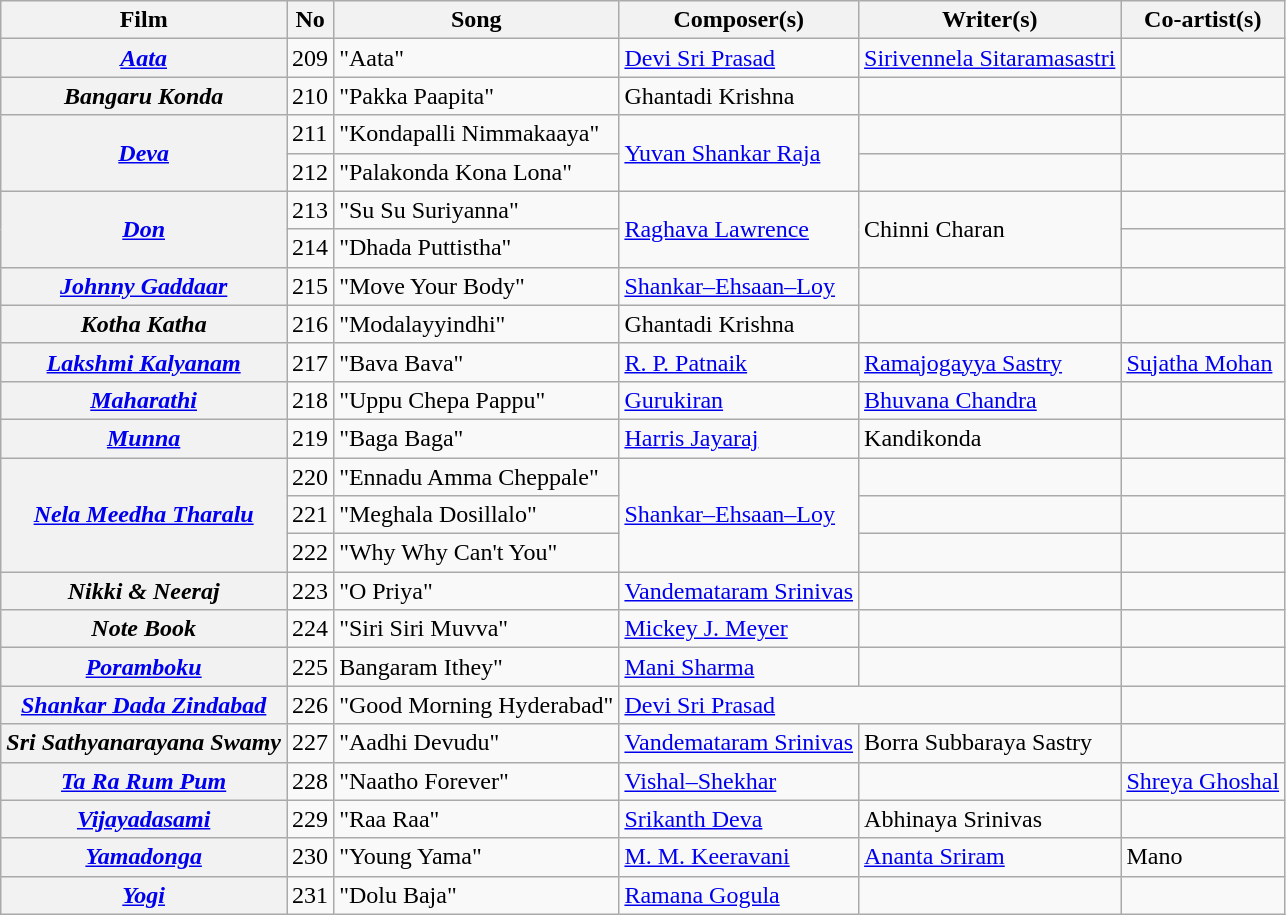<table class="wikitable">
<tr>
<th>Film</th>
<th>No</th>
<th>Song</th>
<th>Composer(s)</th>
<th>Writer(s)</th>
<th>Co-artist(s)</th>
</tr>
<tr>
<th><em><a href='#'>Aata</a></em></th>
<td>209</td>
<td>"Aata"</td>
<td><a href='#'>Devi Sri Prasad</a></td>
<td><a href='#'>Sirivennela Sitaramasastri</a></td>
<td></td>
</tr>
<tr>
<th><em>Bangaru Konda</em></th>
<td>210</td>
<td>"Pakka Paapita"</td>
<td>Ghantadi Krishna</td>
<td></td>
<td></td>
</tr>
<tr>
<th rowspan="2"><em><a href='#'>Deva</a></em></th>
<td>211</td>
<td>"Kondapalli Nimmakaaya"</td>
<td rowspan="2"><a href='#'>Yuvan Shankar Raja</a></td>
<td></td>
<td></td>
</tr>
<tr>
<td>212</td>
<td>"Palakonda Kona Lona"</td>
<td></td>
<td></td>
</tr>
<tr>
<th rowspan="2"><a href='#'><em>Don</em></a></th>
<td>213</td>
<td>"Su Su Suriyanna"</td>
<td rowspan="2"><a href='#'>Raghava Lawrence</a></td>
<td rowspan="2">Chinni Charan</td>
<td></td>
</tr>
<tr>
<td>214</td>
<td>"Dhada Puttistha"</td>
<td></td>
</tr>
<tr>
<th><em><a href='#'>Johnny Gaddaar</a></em></th>
<td>215</td>
<td>"Move Your Body"</td>
<td><a href='#'>Shankar–Ehsaan–Loy</a></td>
<td></td>
<td></td>
</tr>
<tr>
<th><em>Kotha Katha</em></th>
<td>216</td>
<td>"Modalayyindhi"</td>
<td>Ghantadi Krishna</td>
<td></td>
<td></td>
</tr>
<tr>
<th><a href='#'><em>Lakshmi Kalyanam</em></a></th>
<td>217</td>
<td>"Bava Bava"</td>
<td><a href='#'>R. P. Patnaik</a></td>
<td><a href='#'>Ramajogayya Sastry</a></td>
<td><a href='#'>Sujatha Mohan</a></td>
</tr>
<tr>
<th><a href='#'><em>Maharathi</em></a></th>
<td>218</td>
<td>"Uppu Chepa Pappu"</td>
<td><a href='#'>Gurukiran</a></td>
<td><a href='#'>Bhuvana Chandra</a></td>
<td></td>
</tr>
<tr>
<th><em><a href='#'>Munna</a></em></th>
<td>219</td>
<td>"Baga Baga"</td>
<td><a href='#'>Harris Jayaraj</a></td>
<td>Kandikonda</td>
<td></td>
</tr>
<tr>
<th rowspan="3"><a href='#'><em>Nela Meedha Tharalu</em></a></th>
<td>220</td>
<td>"Ennadu Amma Cheppale"</td>
<td rowspan="3"><a href='#'>Shankar–Ehsaan–Loy</a></td>
<td></td>
<td></td>
</tr>
<tr>
<td>221</td>
<td>"Meghala Dosillalo"</td>
<td></td>
<td></td>
</tr>
<tr>
<td>222</td>
<td>"Why Why Can't You"</td>
<td></td>
<td></td>
</tr>
<tr>
<th><em>Nikki & Neeraj</em></th>
<td>223</td>
<td>"O Priya"</td>
<td><a href='#'>Vandemataram Srinivas</a></td>
<td></td>
<td></td>
</tr>
<tr>
<th><em>Note Book</em></th>
<td>224</td>
<td>"Siri Siri Muvva"</td>
<td><a href='#'>Mickey J. Meyer</a></td>
<td></td>
<td></td>
</tr>
<tr>
<th><em><a href='#'>Poramboku</a></em></th>
<td>225</td>
<td>Bangaram Ithey"</td>
<td><a href='#'>Mani Sharma</a></td>
<td></td>
<td></td>
</tr>
<tr>
<th><em><a href='#'>Shankar Dada Zindabad</a></em></th>
<td>226</td>
<td>"Good Morning Hyderabad"</td>
<td colspan="2"><a href='#'>Devi Sri Prasad</a></td>
<td></td>
</tr>
<tr>
<th><em>Sri Sathyanarayana Swamy</em></th>
<td>227</td>
<td>"Aadhi Devudu"</td>
<td><a href='#'>Vandemataram Srinivas</a></td>
<td>Borra Subbaraya Sastry</td>
<td></td>
</tr>
<tr>
<th><em><a href='#'>Ta Ra Rum Pum</a></em></th>
<td>228</td>
<td>"Naatho Forever"</td>
<td><a href='#'>Vishal–Shekhar</a></td>
<td></td>
<td><a href='#'>Shreya Ghoshal</a></td>
</tr>
<tr>
<th><em><a href='#'>Vijayadasami</a></em></th>
<td>229</td>
<td>"Raa Raa"</td>
<td><a href='#'>Srikanth Deva</a></td>
<td>Abhinaya Srinivas</td>
<td></td>
</tr>
<tr>
<th><em><a href='#'>Yamadonga</a></em></th>
<td>230</td>
<td>"Young Yama"</td>
<td><a href='#'>M. M. Keeravani</a></td>
<td><a href='#'>Ananta Sriram</a></td>
<td>Mano</td>
</tr>
<tr>
<th><em><a href='#'>Yogi</a></em></th>
<td>231</td>
<td>"Dolu Baja"</td>
<td><a href='#'>Ramana Gogula</a></td>
<td></td>
<td></td>
</tr>
</table>
